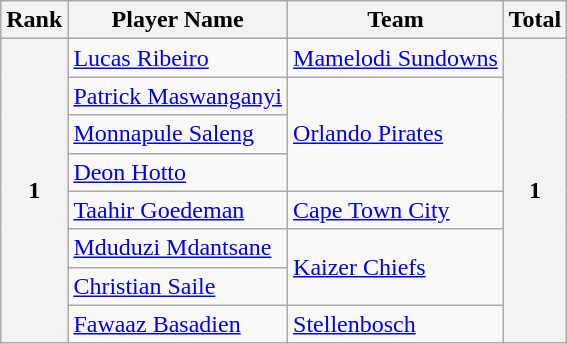<table class="wikitable">
<tr>
<th>Rank</th>
<th>Player Name</th>
<th>Team</th>
<th>Total</th>
</tr>
<tr>
<th rowspan="8">1</th>
<td><a href='#'>Lucas Ribeiro</a></td>
<td><a href='#'>Mamelodi Sundowns</a></td>
<th rowspan="8">1</th>
</tr>
<tr>
<td><a href='#'>Patrick Maswanganyi</a></td>
<td rowspan="3"><a href='#'>Orlando Pirates</a></td>
</tr>
<tr>
<td><a href='#'>Monnapule Saleng</a></td>
</tr>
<tr>
<td><a href='#'>Deon Hotto</a></td>
</tr>
<tr>
<td><a href='#'>Taahir Goedeman</a></td>
<td><a href='#'>Cape Town City</a></td>
</tr>
<tr>
<td><a href='#'>Mduduzi Mdantsane</a></td>
<td rowspan="2"><a href='#'>Kaizer Chiefs</a></td>
</tr>
<tr>
<td><a href='#'>Christian Saile</a></td>
</tr>
<tr>
<td><a href='#'>Fawaaz Basadien</a></td>
<td><a href='#'>Stellenbosch</a></td>
</tr>
</table>
